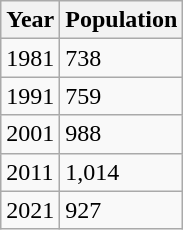<table class=wikitable>
<tr>
<th>Year</th>
<th>Population</th>
</tr>
<tr>
<td>1981</td>
<td>738</td>
</tr>
<tr>
<td>1991</td>
<td>759</td>
</tr>
<tr>
<td>2001</td>
<td>988</td>
</tr>
<tr>
<td>2011</td>
<td>1,014</td>
</tr>
<tr>
<td>2021</td>
<td>927</td>
</tr>
</table>
